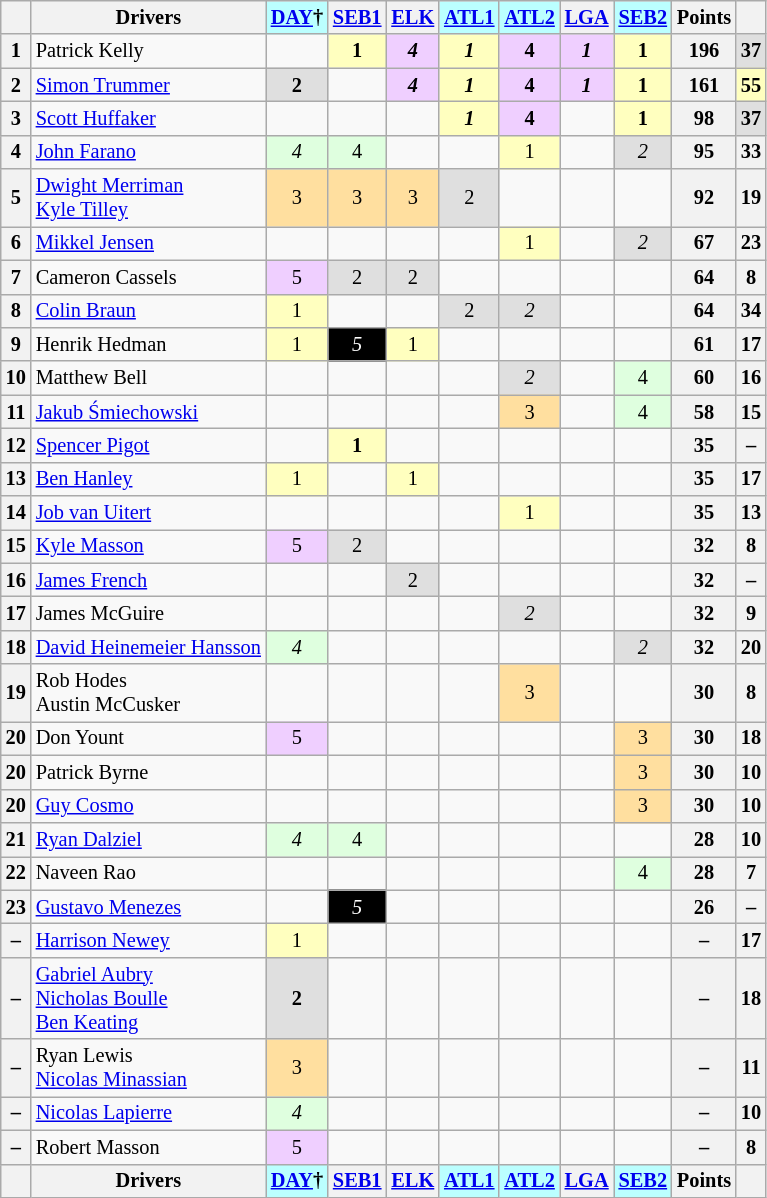<table class="wikitable" style="font-size:85%; text-align:center">
<tr>
<th></th>
<th>Drivers</th>
<th style="background:#bbffff;"><a href='#'>DAY</a>†</th>
<th><a href='#'>SEB1</a></th>
<th><a href='#'>ELK</a></th>
<th style="background:#bbffff;"><a href='#'>ATL1</a></th>
<th style="background:#bbffff;"><a href='#'>ATL2</a></th>
<th><a href='#'>LGA</a></th>
<th style="background:#bbffff;"><a href='#'>SEB2</a></th>
<th>Points</th>
<th></th>
</tr>
<tr>
<th>1</th>
<td align=left> Patrick Kelly</td>
<td></td>
<td style="background:#ffffbf;"><strong>1</strong></td>
<td style="background:#efcfff;"><strong><em>4</em></strong></td>
<td style="background:#ffffbf;"><strong><em>1</em></strong></td>
<td style="background:#efcfff;"><strong>4</strong></td>
<td style="background:#efcfff;"><strong><em>1</em></strong></td>
<td style="background:#ffffbf;"><strong>1</strong></td>
<th>196</th>
<th style="background:#dfdfdf;">37</th>
</tr>
<tr>
<th>2</th>
<td align=left> <a href='#'>Simon Trummer</a></td>
<td style="background:#dfdfdf;"><strong>2</strong></td>
<td></td>
<td style="background:#efcfff;"><strong><em>4</em></strong></td>
<td style="background:#ffffbf;"><strong><em>1</em></strong></td>
<td style="background:#efcfff;"><strong>4</strong></td>
<td style="background:#efcfff;"><strong><em>1</em></strong></td>
<td style="background:#ffffbf;"><strong>1</strong></td>
<th>161</th>
<th style="background:#ffffbf;">55</th>
</tr>
<tr>
<th>3</th>
<td align=left> <a href='#'>Scott Huffaker</a></td>
<td></td>
<td></td>
<td></td>
<td style="background:#ffffbf;"><strong><em>1</em></strong></td>
<td style="background:#efcfff;"><strong>4</strong></td>
<td></td>
<td style="background:#ffffbf;"><strong>1</strong></td>
<th>98</th>
<th style="background:#dfdfdf;">37</th>
</tr>
<tr>
<th>4</th>
<td align=left> <a href='#'>John Farano</a></td>
<td style="background:#dfffdf;"><em>4</em></td>
<td style="background:#dfffdf;">4</td>
<td></td>
<td></td>
<td style="background:#ffffbf;">1</td>
<td></td>
<td style="background:#dfdfdf;"><em>2</em></td>
<th>95</th>
<th>33</th>
</tr>
<tr>
<th>5</th>
<td align=left> <a href='#'>Dwight Merriman</a><br> <a href='#'>Kyle Tilley</a></td>
<td style="background:#ffdf9f;">3</td>
<td style="background:#ffdf9f;">3</td>
<td style="background:#ffdf9f;">3</td>
<td style="background:#dfdfdf;">2</td>
<td></td>
<td></td>
<td></td>
<th>92</th>
<th>19</th>
</tr>
<tr>
<th>6</th>
<td align=left> <a href='#'>Mikkel Jensen</a></td>
<td></td>
<td></td>
<td></td>
<td></td>
<td style="background:#ffffbf;">1</td>
<td></td>
<td style="background:#dfdfdf;"><em>2</em></td>
<th>67</th>
<th>23</th>
</tr>
<tr>
<th>7</th>
<td align=left> Cameron Cassels</td>
<td style="background:#efcfff;">5</td>
<td style="background:#dfdfdf;">2</td>
<td style="background:#dfdfdf;">2</td>
<td></td>
<td></td>
<td></td>
<td></td>
<th>64</th>
<th>8</th>
</tr>
<tr>
<th>8</th>
<td align=left> <a href='#'>Colin Braun</a></td>
<td style="background:#ffffbf;">1</td>
<td></td>
<td></td>
<td style="background:#dfdfdf;">2</td>
<td style="background:#dfdfdf;"><em>2</em></td>
<td></td>
<td></td>
<th>64</th>
<th>34</th>
</tr>
<tr>
<th>9</th>
<td align=left> Henrik Hedman</td>
<td style="background:#ffffbf;">1</td>
<td style="background:#000000; color:#ffffff;"><em>5</em></td>
<td style="background:#ffffbf;">1</td>
<td></td>
<td></td>
<td></td>
<td></td>
<th>61</th>
<th>17</th>
</tr>
<tr>
<th>10</th>
<td align=left> Matthew Bell</td>
<td></td>
<td></td>
<td></td>
<td></td>
<td style="background:#dfdfdf;"><em>2</em></td>
<td></td>
<td style="background:#dfffdf;">4</td>
<th>60</th>
<th>16</th>
</tr>
<tr>
<th>11</th>
<td align=left> <a href='#'>Jakub Śmiechowski</a></td>
<td></td>
<td></td>
<td></td>
<td></td>
<td style="background:#ffdf9f;">3</td>
<td></td>
<td style="background:#dfffdf;">4</td>
<th>58</th>
<th>15</th>
</tr>
<tr>
<th>12</th>
<td align=left> <a href='#'>Spencer Pigot</a></td>
<td></td>
<td style="background:#ffffbf;"><strong>1</strong></td>
<td></td>
<td></td>
<td></td>
<td></td>
<td></td>
<th>35</th>
<th>–</th>
</tr>
<tr>
<th>13</th>
<td align=left> <a href='#'>Ben Hanley</a></td>
<td style="background:#ffffbf;">1</td>
<td></td>
<td style="background:#ffffbf;">1</td>
<td></td>
<td></td>
<td></td>
<td></td>
<th>35</th>
<th>17</th>
</tr>
<tr>
<th>14</th>
<td align=left> <a href='#'>Job van Uitert</a></td>
<td></td>
<td></td>
<td></td>
<td></td>
<td style="background:#ffffbf;">1</td>
<td></td>
<td></td>
<th>35</th>
<th>13</th>
</tr>
<tr>
<th>15</th>
<td align=left> <a href='#'>Kyle Masson</a></td>
<td style="background:#efcfff;">5</td>
<td style="background:#dfdfdf;">2</td>
<td></td>
<td></td>
<td></td>
<td></td>
<td></td>
<th>32</th>
<th>8</th>
</tr>
<tr>
<th>16</th>
<td align=left> <a href='#'>James French</a></td>
<td></td>
<td></td>
<td style="background:#dfdfdf;">2</td>
<td></td>
<td></td>
<td></td>
<td></td>
<th>32</th>
<th>–</th>
</tr>
<tr>
<th>17</th>
<td align=left> James McGuire</td>
<td></td>
<td></td>
<td></td>
<td></td>
<td style="background:#dfdfdf;"><em>2</em></td>
<td></td>
<td></td>
<th>32</th>
<th>9</th>
</tr>
<tr>
<th>18</th>
<td align=left> <a href='#'>David Heinemeier Hansson</a></td>
<td style="background:#dfffdf;"><em>4</em></td>
<td></td>
<td></td>
<td></td>
<td></td>
<td></td>
<td style="background:#dfdfdf;"><em>2</em></td>
<th>32</th>
<th>20</th>
</tr>
<tr>
<th>19</th>
<td align=left> Rob Hodes<br> Austin McCusker</td>
<td></td>
<td></td>
<td></td>
<td></td>
<td style="background:#ffdf9f;">3</td>
<td></td>
<td></td>
<th>30</th>
<th>8</th>
</tr>
<tr>
<th>20</th>
<td align=left> Don Yount</td>
<td style="background:#efcfff;">5</td>
<td></td>
<td></td>
<td></td>
<td></td>
<td></td>
<td style="background:#ffdf9f;">3</td>
<th>30</th>
<th>18</th>
</tr>
<tr>
<th>20</th>
<td align=left> Patrick Byrne</td>
<td></td>
<td></td>
<td></td>
<td></td>
<td></td>
<td></td>
<td style="background:#ffdf9f;">3</td>
<th>30</th>
<th>10</th>
</tr>
<tr>
<th>20</th>
<td align=left> <a href='#'>Guy Cosmo</a></td>
<td></td>
<td></td>
<td></td>
<td></td>
<td></td>
<td></td>
<td style="background:#ffdf9f;">3</td>
<th>30</th>
<th>10</th>
</tr>
<tr>
<th>21</th>
<td align=left> <a href='#'>Ryan Dalziel</a></td>
<td style="background:#dfffdf;"><em>4</em></td>
<td style="background:#dfffdf;">4</td>
<td></td>
<td></td>
<td></td>
<td></td>
<td></td>
<th>28</th>
<th>10</th>
</tr>
<tr>
<th>22</th>
<td align=left> Naveen Rao</td>
<td></td>
<td></td>
<td></td>
<td></td>
<td></td>
<td></td>
<td style="background:#dfffdf;">4</td>
<th>28</th>
<th>7</th>
</tr>
<tr>
<th>23</th>
<td align=left> <a href='#'>Gustavo Menezes</a></td>
<td></td>
<td style="background:#000000; color:#ffffff;"><em>5</em></td>
<td></td>
<td></td>
<td></td>
<td></td>
<td></td>
<th>26</th>
<th>–</th>
</tr>
<tr>
<th>–</th>
<td align=left> <a href='#'>Harrison Newey</a></td>
<td style="background:#ffffbf;">1</td>
<td></td>
<td></td>
<td></td>
<td></td>
<td></td>
<td></td>
<th>–</th>
<th>17</th>
</tr>
<tr>
<th>–</th>
<td align=left> <a href='#'>Gabriel Aubry</a><br> <a href='#'>Nicholas Boulle</a><br> <a href='#'>Ben Keating</a></td>
<td style="background:#dfdfdf;"><strong>2</strong></td>
<td></td>
<td></td>
<td></td>
<td></td>
<td></td>
<td></td>
<th>–</th>
<th>18</th>
</tr>
<tr>
<th>–</th>
<td align=left> Ryan Lewis<br> <a href='#'>Nicolas Minassian</a></td>
<td style="background:#ffdf9f;">3</td>
<td></td>
<td></td>
<td></td>
<td></td>
<td></td>
<td></td>
<th>–</th>
<th>11</th>
</tr>
<tr>
<th>–</th>
<td align=left> <a href='#'>Nicolas Lapierre</a></td>
<td style="background:#dfffdf;"><em>4</em></td>
<td></td>
<td></td>
<td></td>
<td></td>
<td></td>
<td></td>
<th>–</th>
<th>10</th>
</tr>
<tr>
<th>–</th>
<td align=left> Robert Masson</td>
<td style="background:#efcfff;">5</td>
<td></td>
<td></td>
<td></td>
<td></td>
<td></td>
<td></td>
<th>–</th>
<th>8</th>
</tr>
<tr>
<th></th>
<th>Drivers</th>
<th style="background:#bbffff;"><a href='#'>DAY</a>†</th>
<th><a href='#'>SEB1</a></th>
<th><a href='#'>ELK</a></th>
<th style="background:#bbffff;"><a href='#'>ATL1</a></th>
<th style="background:#bbffff;"><a href='#'>ATL2</a></th>
<th><a href='#'>LGA</a></th>
<th style="background:#bbffff;"><a href='#'>SEB2</a></th>
<th>Points</th>
<th></th>
</tr>
</table>
